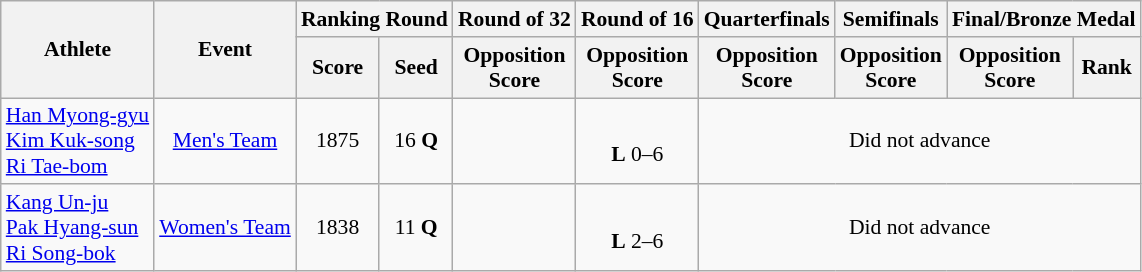<table class="wikitable" style="text-align:center; font-size:90%">
<tr>
<th rowspan="2">Athlete</th>
<th rowspan="2">Event</th>
<th colspan="2">Ranking Round</th>
<th>Round of 32</th>
<th>Round of 16</th>
<th>Quarterfinals</th>
<th>Semifinals</th>
<th colspan="2">Final/Bronze Medal</th>
</tr>
<tr>
<th>Score</th>
<th>Seed</th>
<th>Opposition<br>Score</th>
<th>Opposition<br>Score</th>
<th>Opposition<br>Score</th>
<th>Opposition<br>Score</th>
<th>Opposition<br>Score</th>
<th>Rank</th>
</tr>
<tr>
<td align="left"><a href='#'>Han Myong-gyu</a><br> <a href='#'>Kim Kuk-song</a><br> <a href='#'>Ri Tae-bom</a></td>
<td><a href='#'>Men's Team</a></td>
<td>1875</td>
<td>16 <strong>Q</strong></td>
<td></td>
<td><br><strong>L</strong> 0–6</td>
<td colspan="5">Did not advance</td>
</tr>
<tr>
<td align="left"><a href='#'>Kang Un-ju</a><br> <a href='#'>Pak Hyang-sun</a><br> <a href='#'>Ri Song-bok</a></td>
<td><a href='#'>Women's Team</a></td>
<td>1838</td>
<td>11 <strong>Q</strong></td>
<td></td>
<td><br><strong>L</strong> 2–6</td>
<td colspan="5">Did not advance</td>
</tr>
</table>
